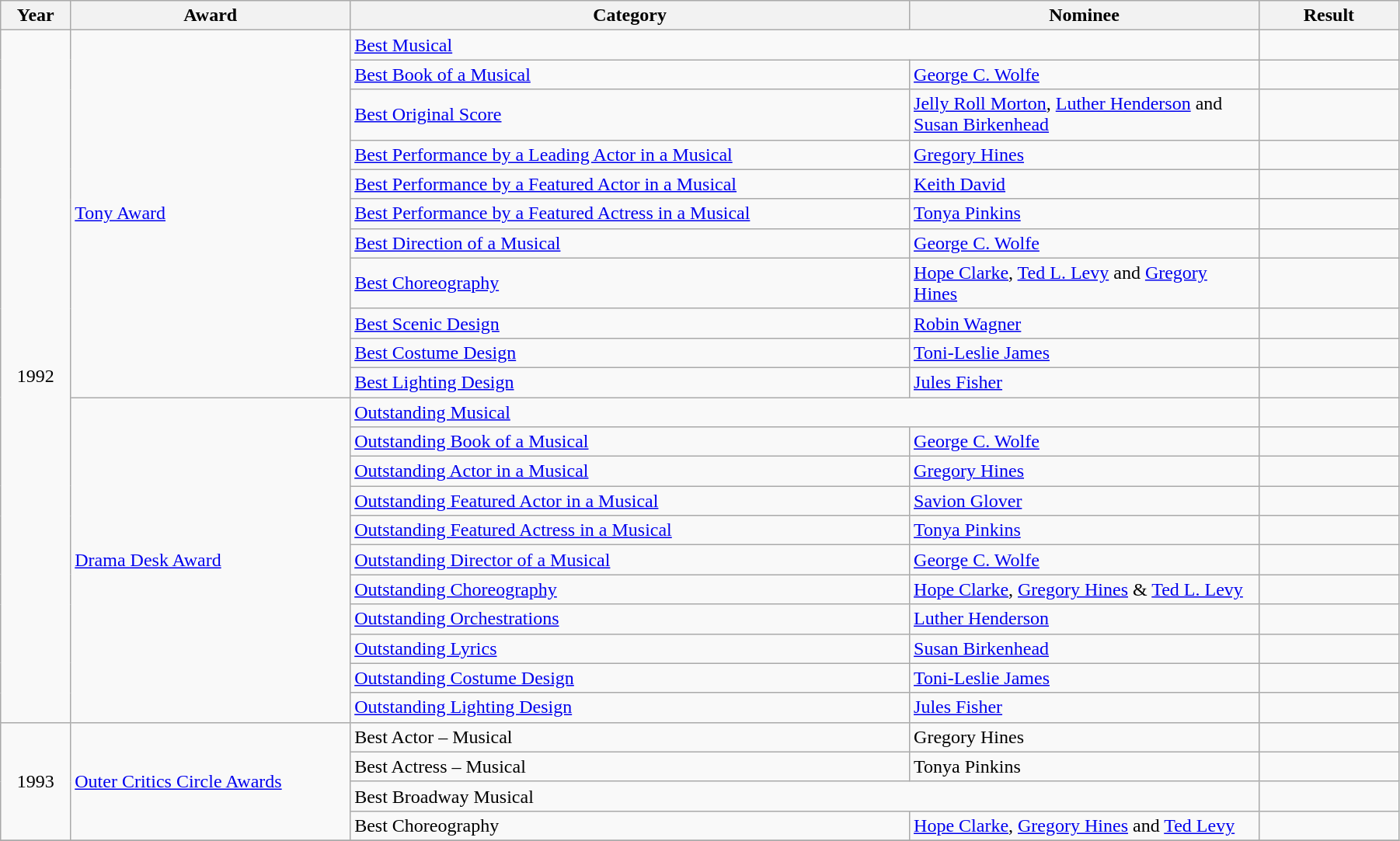<table class="wikitable" width="95%">
<tr>
<th width="5%">Year</th>
<th width="20%">Award</th>
<th width="40%">Category</th>
<th width="25%">Nominee</th>
<th width="10%">Result</th>
</tr>
<tr>
<td rowspan="22" align="center">1992</td>
<td rowspan="11"><a href='#'>Tony Award</a></td>
<td colspan="2"><a href='#'>Best Musical</a></td>
<td></td>
</tr>
<tr>
<td><a href='#'>Best Book of a Musical</a></td>
<td><a href='#'>George C. Wolfe</a></td>
<td></td>
</tr>
<tr>
<td><a href='#'>Best Original Score</a></td>
<td><a href='#'>Jelly Roll Morton</a>, <a href='#'>Luther Henderson</a> and <a href='#'>Susan Birkenhead</a></td>
<td></td>
</tr>
<tr>
<td><a href='#'>Best Performance by a Leading Actor in a Musical</a></td>
<td><a href='#'>Gregory Hines</a></td>
<td></td>
</tr>
<tr>
<td><a href='#'>Best Performance by a Featured Actor in a Musical</a></td>
<td><a href='#'>Keith David</a></td>
<td></td>
</tr>
<tr>
<td><a href='#'>Best Performance by a Featured Actress in a Musical</a></td>
<td><a href='#'>Tonya Pinkins</a></td>
<td></td>
</tr>
<tr>
<td><a href='#'>Best Direction of a Musical</a></td>
<td><a href='#'>George C. Wolfe</a></td>
<td></td>
</tr>
<tr>
<td><a href='#'>Best Choreography</a></td>
<td><a href='#'>Hope Clarke</a>, <a href='#'>Ted L. Levy</a> and <a href='#'>Gregory Hines</a></td>
<td></td>
</tr>
<tr>
<td><a href='#'>Best Scenic Design</a></td>
<td><a href='#'>Robin Wagner</a></td>
<td></td>
</tr>
<tr>
<td><a href='#'>Best Costume Design</a></td>
<td><a href='#'>Toni-Leslie James</a></td>
<td></td>
</tr>
<tr>
<td><a href='#'>Best Lighting Design</a></td>
<td><a href='#'>Jules Fisher</a></td>
<td></td>
</tr>
<tr>
<td rowspan="11"><a href='#'>Drama Desk Award</a></td>
<td colspan="2"><a href='#'>Outstanding Musical</a></td>
<td></td>
</tr>
<tr>
<td><a href='#'>Outstanding Book of a Musical</a></td>
<td><a href='#'>George C. Wolfe</a></td>
<td></td>
</tr>
<tr>
<td><a href='#'>Outstanding Actor in a Musical</a></td>
<td><a href='#'>Gregory Hines</a></td>
<td></td>
</tr>
<tr>
<td><a href='#'>Outstanding Featured Actor in a Musical</a></td>
<td><a href='#'>Savion Glover</a></td>
<td></td>
</tr>
<tr>
<td><a href='#'>Outstanding Featured Actress in a Musical</a></td>
<td><a href='#'>Tonya Pinkins</a></td>
<td></td>
</tr>
<tr>
<td><a href='#'>Outstanding Director of a Musical</a></td>
<td><a href='#'>George C. Wolfe</a></td>
<td></td>
</tr>
<tr>
<td><a href='#'>Outstanding Choreography</a></td>
<td><a href='#'>Hope Clarke</a>, <a href='#'>Gregory Hines</a> & <a href='#'>Ted L. Levy</a></td>
<td></td>
</tr>
<tr>
<td><a href='#'>Outstanding Orchestrations</a></td>
<td><a href='#'>Luther Henderson</a></td>
<td></td>
</tr>
<tr>
<td><a href='#'>Outstanding Lyrics</a></td>
<td><a href='#'>Susan Birkenhead</a></td>
<td></td>
</tr>
<tr>
<td><a href='#'>Outstanding Costume Design</a></td>
<td><a href='#'>Toni-Leslie James</a></td>
<td></td>
</tr>
<tr>
<td><a href='#'>Outstanding Lighting Design</a></td>
<td><a href='#'>Jules Fisher</a></td>
<td></td>
</tr>
<tr ->
<td rowspan="4" align="center">1993</td>
<td rowspan="4"><a href='#'>Outer Critics Circle Awards</a></td>
<td>Best Actor – Musical</td>
<td>Gregory Hines</td>
<td></td>
</tr>
<tr>
<td>Best Actress – Musical</td>
<td>Tonya Pinkins</td>
<td></td>
</tr>
<tr ->
<td colspan="2">Best Broadway Musical</td>
<td></td>
</tr>
<tr ->
<td>Best Choreography</td>
<td><a href='#'>Hope Clarke</a>, <a href='#'>Gregory Hines</a> and <a href='#'>Ted Levy</a></td>
<td></td>
</tr>
<tr>
</tr>
</table>
